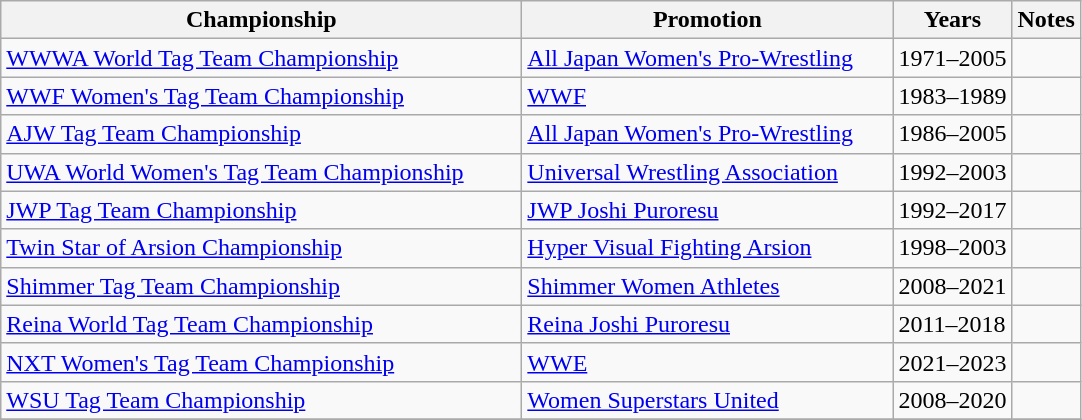<table class="wikitable sortable">
<tr>
<th style="width:340px;">Championship</th>
<th style="width:240px;">Promotion</th>
<th>Years</th>
<th>Notes</th>
</tr>
<tr>
<td><a href='#'>WWWA World Tag Team Championship</a></td>
<td> <a href='#'>All Japan Women's Pro-Wrestling</a></td>
<td>1971–2005</td>
<td></td>
</tr>
<tr>
<td><a href='#'>WWF Women's Tag Team Championship</a></td>
<td> <a href='#'>WWF</a></td>
<td>1983–1989</td>
<td></td>
</tr>
<tr>
<td><a href='#'>AJW Tag Team Championship</a></td>
<td> <a href='#'>All Japan Women's Pro-Wrestling</a></td>
<td>1986–2005</td>
<td></td>
</tr>
<tr>
<td><a href='#'>UWA World Women's Tag Team Championship</a></td>
<td> <a href='#'>Universal Wrestling Association</a></td>
<td>1992–2003</td>
<td></td>
</tr>
<tr>
<td><a href='#'>JWP Tag Team Championship</a></td>
<td> <a href='#'>JWP Joshi Puroresu</a></td>
<td>1992–2017</td>
<td></td>
</tr>
<tr>
<td><a href='#'>Twin Star of Arsion Championship</a></td>
<td> <a href='#'>Hyper Visual Fighting Arsion</a></td>
<td>1998–2003</td>
<td></td>
</tr>
<tr>
<td><a href='#'>Shimmer Tag Team Championship</a></td>
<td> <a href='#'>Shimmer Women Athletes</a></td>
<td>2008–2021</td>
<td></td>
</tr>
<tr>
<td><a href='#'>Reina World Tag Team Championship</a></td>
<td> <a href='#'>Reina Joshi Puroresu</a></td>
<td>2011–2018</td>
<td></td>
</tr>
<tr>
<td><a href='#'>NXT Women's Tag Team Championship</a></td>
<td> <a href='#'>WWE</a></td>
<td>2021–2023</td>
<td></td>
</tr>
<tr>
<td><a href='#'>WSU Tag Team Championship</a></td>
<td> <a href='#'>Women Superstars United</a></td>
<td>2008–2020</td>
<td></td>
</tr>
<tr>
</tr>
</table>
